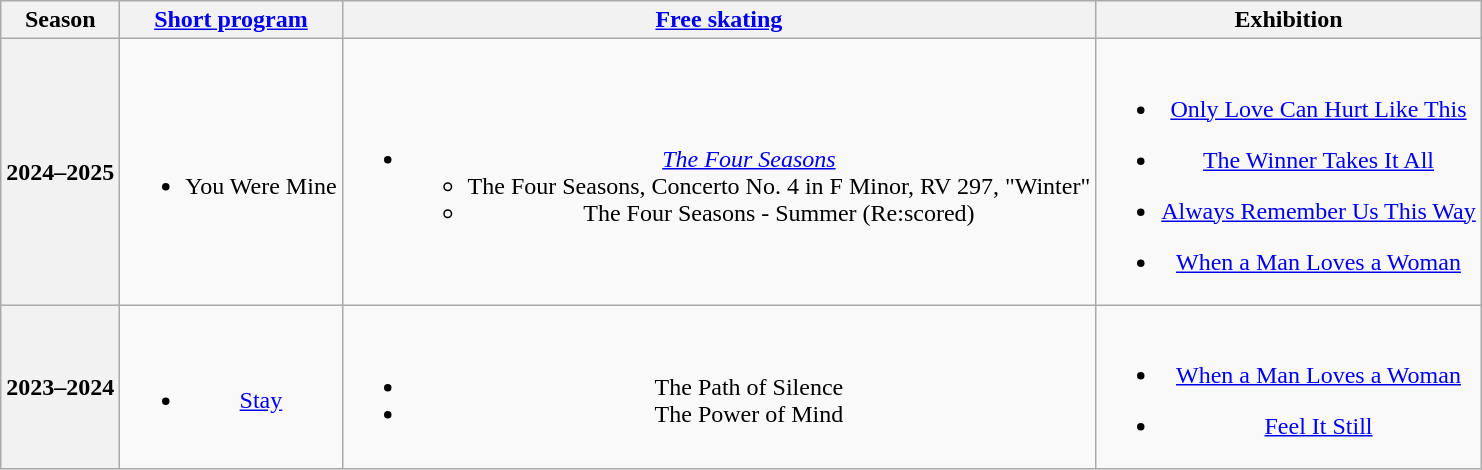<table class=wikitable style=text-align:center>
<tr>
<th>Season</th>
<th><a href='#'>Short program</a></th>
<th><a href='#'>Free skating</a></th>
<th>Exhibition</th>
</tr>
<tr>
<th>2024–2025 <br> </th>
<td><br><ul><li>You Were Mine <br></li></ul></td>
<td><br><ul><li><em><a href='#'>The Four Seasons</a></em> <br><ul><li>The Four Seasons, Concerto No. 4 in F Minor, RV 297, "Winter"</li><li>The Four Seasons - Summer (Re:scored) <br></li></ul></li></ul></td>
<td><br><ul><li><a href='#'>Only Love Can Hurt Like This</a> <br></li></ul><ul><li><a href='#'>The Winner Takes It All</a> <br> </li></ul><ul><li><a href='#'>Always Remember Us This Way</a> <br> </li></ul><ul><li><a href='#'>When a Man Loves a Woman</a> <br></li></ul></td>
</tr>
<tr>
<th>2023–2024 <br> </th>
<td><br><ul><li><a href='#'>Stay</a> <br></li></ul></td>
<td><br><ul><li>The Path of Silence</li><li>The Power of Mind <br></li></ul></td>
<td><br><ul><li><a href='#'>When a Man Loves a Woman</a> <br></li></ul><ul><li><a href='#'>Feel It Still</a> <br></li></ul></td>
</tr>
</table>
